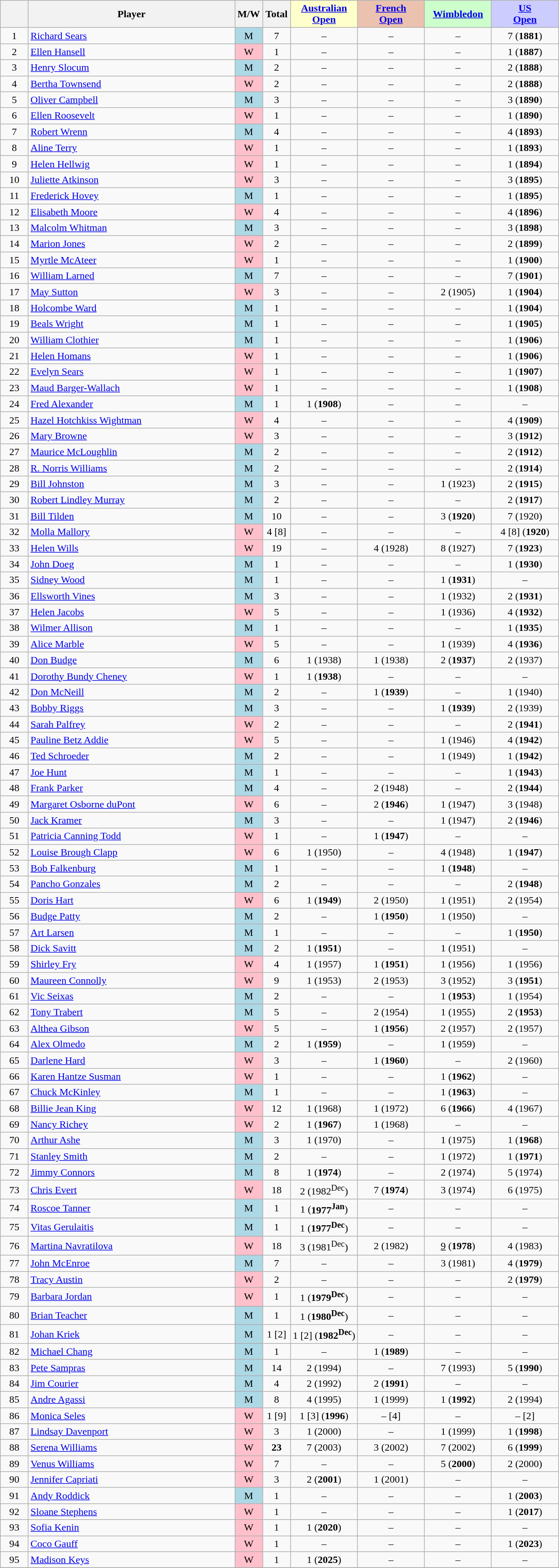<table class="wikitable sortable mw-datatable" style="text-align:center;">
<tr>
<th data-sort-type="number" width="5%"></th>
<th width="37%">Player</th>
<th width="5%">M/W</th>
<th data-sort-type="number" width="5%">Total</th>
<th style="background-color:#FFFFCC;" width="12%" data-sort-type="number"><a href='#'>Australian<br> Open</a></th>
<th style="background-color:#EBC2AF;" width="12%" data-sort-type="number"><a href='#'>French<br> Open</a></th>
<th style="background-color:#CCFFCC;" width="12%" data-sort-type="number"><a href='#'>Wimbledon</a></th>
<th style="background-color:#CCCCFF;" width="12%" data-sort-type="number"><a href='#'>US<br> Open</a></th>
</tr>
<tr>
<td>1</td>
<td style="text-align:left"><a href='#'>Richard Sears</a></td>
<td style="background-color:lightblue;">M</td>
<td>7</td>
<td>–</td>
<td>–</td>
<td>–</td>
<td>7 (<strong>1881</strong>)</td>
</tr>
<tr>
<td>2</td>
<td style="text-align:left"><a href='#'>Ellen Hansell</a></td>
<td style="background-color:pink;">W</td>
<td>1</td>
<td>–</td>
<td>–</td>
<td>–</td>
<td>1 (<strong>1887</strong>)</td>
</tr>
<tr>
<td>3</td>
<td style="text-align:left"><a href='#'>Henry Slocum</a></td>
<td style="background-color:lightblue;">M</td>
<td>2</td>
<td>–</td>
<td>–</td>
<td>–</td>
<td>2 (<strong>1888</strong>)</td>
</tr>
<tr>
<td>4</td>
<td style="text-align:left"><a href='#'>Bertha Townsend</a></td>
<td style="background-color:pink;">W</td>
<td>2</td>
<td>–</td>
<td>–</td>
<td>–</td>
<td>2 (<strong>1888</strong>)</td>
</tr>
<tr>
<td>5</td>
<td style="text-align:left"><a href='#'>Oliver Campbell</a></td>
<td style="background-color:lightblue;">M</td>
<td>3</td>
<td>–</td>
<td>–</td>
<td>–</td>
<td>3 (<strong>1890</strong>)</td>
</tr>
<tr>
<td>6</td>
<td style="text-align:left"><a href='#'>Ellen Roosevelt</a></td>
<td style="background-color:pink;">W</td>
<td>1</td>
<td>–</td>
<td>–</td>
<td>–</td>
<td>1 (<strong>1890</strong>)</td>
</tr>
<tr>
<td>7</td>
<td style="text-align:left"><a href='#'>Robert Wrenn</a></td>
<td style="background-color:lightblue;">M</td>
<td>4</td>
<td>–</td>
<td>–</td>
<td>–</td>
<td>4 (<strong>1893</strong>)</td>
</tr>
<tr>
<td>8</td>
<td style="text-align:left"><a href='#'>Aline Terry</a></td>
<td style="background-color:pink;">W</td>
<td>1</td>
<td>–</td>
<td>–</td>
<td>–</td>
<td>1 (<strong>1893</strong>)</td>
</tr>
<tr>
<td>9</td>
<td style="text-align:left"><a href='#'>Helen Hellwig</a></td>
<td style="background-color:pink;">W</td>
<td>1</td>
<td>–</td>
<td>–</td>
<td>–</td>
<td>1 (<strong>1894</strong>)</td>
</tr>
<tr>
<td>10</td>
<td style="text-align:left"><a href='#'>Juliette Atkinson</a></td>
<td style="background-color:pink;">W</td>
<td>3</td>
<td>–</td>
<td>–</td>
<td>–</td>
<td>3 (<strong>1895</strong>)</td>
</tr>
<tr>
<td>11</td>
<td style="text-align:left"><a href='#'>Frederick Hovey</a></td>
<td style="background-color:lightblue;">M</td>
<td>1</td>
<td>–</td>
<td>–</td>
<td>–</td>
<td>1 (<strong>1895</strong>)</td>
</tr>
<tr>
<td>12</td>
<td style="text-align:left"><a href='#'>Elisabeth Moore</a></td>
<td style="background-color:pink;">W</td>
<td>4</td>
<td>–</td>
<td>–</td>
<td>–</td>
<td>4 (<strong>1896</strong>)</td>
</tr>
<tr>
<td>13</td>
<td style="text-align:left"><a href='#'>Malcolm Whitman</a></td>
<td style="background-color:lightblue;">M</td>
<td>3</td>
<td>–</td>
<td>–</td>
<td>–</td>
<td>3 (<strong>1898</strong>)</td>
</tr>
<tr>
<td>14</td>
<td style="text-align:left"><a href='#'>Marion Jones</a></td>
<td style="background-color:pink;">W</td>
<td>2</td>
<td>–</td>
<td>–</td>
<td>–</td>
<td>2 (<strong>1899</strong>)</td>
</tr>
<tr>
<td>15</td>
<td style="text-align:left"><a href='#'>Myrtle McAteer</a></td>
<td style="background-color:pink;">W</td>
<td>1</td>
<td>–</td>
<td>–</td>
<td>–</td>
<td>1 (<strong>1900</strong>)</td>
</tr>
<tr>
<td>16</td>
<td style="text-align:left"><a href='#'>William Larned</a></td>
<td style="background-color:lightblue;">M</td>
<td>7</td>
<td>–</td>
<td>–</td>
<td>–</td>
<td>7 (<strong>1901</strong>)</td>
</tr>
<tr>
<td>17</td>
<td style="text-align:left"><a href='#'>May Sutton</a></td>
<td style="background-color:pink;">W</td>
<td>3</td>
<td>–</td>
<td>–</td>
<td>2 (1905)</td>
<td>1 (<strong>1904</strong>)</td>
</tr>
<tr>
<td>18</td>
<td style="text-align:left"><a href='#'>Holcombe Ward</a></td>
<td style="background-color:lightblue;">M</td>
<td>1</td>
<td>–</td>
<td>–</td>
<td>–</td>
<td>1 (<strong>1904</strong>)</td>
</tr>
<tr>
<td>19</td>
<td style="text-align:left"><a href='#'>Beals Wright</a></td>
<td style="background-color:lightblue;">M</td>
<td>1</td>
<td>–</td>
<td>–</td>
<td>–</td>
<td>1 (<strong>1905</strong>)</td>
</tr>
<tr>
<td>20</td>
<td style="text-align:left"><a href='#'>William Clothier</a></td>
<td style="background-color:lightblue;">M</td>
<td>1</td>
<td>–</td>
<td>–</td>
<td>–</td>
<td>1 (<strong>1906</strong>)</td>
</tr>
<tr>
<td>21</td>
<td style="text-align:left"><a href='#'>Helen Homans</a></td>
<td style="background-color:pink;">W</td>
<td>1</td>
<td>–</td>
<td>–</td>
<td>–</td>
<td>1 (<strong>1906</strong>)</td>
</tr>
<tr>
<td>22</td>
<td style="text-align:left"><a href='#'>Evelyn Sears</a></td>
<td style="background-color:pink;">W</td>
<td>1</td>
<td>–</td>
<td>–</td>
<td>–</td>
<td>1 (<strong>1907</strong>)</td>
</tr>
<tr>
<td>23</td>
<td style="text-align:left"><a href='#'>Maud Barger-Wallach</a></td>
<td style="background-color:pink;">W</td>
<td>1</td>
<td>–</td>
<td>–</td>
<td>–</td>
<td>1 (<strong>1908</strong>)</td>
</tr>
<tr>
<td>24</td>
<td style="text-align:left"><a href='#'>Fred Alexander</a></td>
<td style="background-color:lightblue;">M</td>
<td>1</td>
<td>1 (<strong>1908</strong>)</td>
<td>–</td>
<td>–</td>
<td>–</td>
</tr>
<tr>
<td>25</td>
<td style="text-align:left"><a href='#'>Hazel Hotchkiss Wightman</a></td>
<td style="background-color:pink;">W</td>
<td>4</td>
<td>–</td>
<td>–</td>
<td>–</td>
<td>4 (<strong>1909</strong>)</td>
</tr>
<tr>
<td>26</td>
<td style="text-align:left"><a href='#'>Mary Browne</a></td>
<td style="background-color:pink;">W</td>
<td>3</td>
<td>–</td>
<td>–</td>
<td>–</td>
<td>3 (<strong>1912</strong>)</td>
</tr>
<tr>
<td>27</td>
<td style="text-align:left"><a href='#'>Maurice McLoughlin</a></td>
<td style="background-color:lightblue;">M</td>
<td>2</td>
<td>–</td>
<td>–</td>
<td>–</td>
<td>2 (<strong>1912</strong>)</td>
</tr>
<tr>
<td>28</td>
<td style="text-align:left"><a href='#'>R. Norris Williams</a></td>
<td style="background-color:lightblue;">M</td>
<td>2</td>
<td>–</td>
<td>–</td>
<td>–</td>
<td>2 (<strong>1914</strong>)</td>
</tr>
<tr>
<td>29</td>
<td style="text-align:left"><a href='#'>Bill Johnston</a></td>
<td style="background-color:lightblue;">M</td>
<td>3</td>
<td>–</td>
<td>–</td>
<td>1 (1923)</td>
<td>2 (<strong>1915</strong>)</td>
</tr>
<tr>
<td>30</td>
<td style="text-align:left"><a href='#'>Robert Lindley Murray</a></td>
<td style="background-color:lightblue;">M</td>
<td>2</td>
<td>–</td>
<td>–</td>
<td>–</td>
<td>2 (<strong>1917</strong>)</td>
</tr>
<tr>
<td>31</td>
<td style="text-align:left"><a href='#'>Bill Tilden</a></td>
<td style="background-color:lightblue;">M</td>
<td>10</td>
<td>–</td>
<td>–</td>
<td>3 (<strong>1920</strong>)</td>
<td>7 (1920)</td>
</tr>
<tr>
<td>32</td>
<td style="text-align:left"><a href='#'>Molla Mallory</a></td>
<td style="background-color:pink;">W</td>
<td>4 [8]</td>
<td>–</td>
<td>–</td>
<td>–</td>
<td>4 [8] (<strong>1920</strong>)</td>
</tr>
<tr>
<td>33</td>
<td style="text-align:left"><a href='#'>Helen Wills</a></td>
<td style="background-color:pink;">W</td>
<td>19</td>
<td>–</td>
<td>4 (1928)</td>
<td>8 (1927)</td>
<td>7 (<strong>1923</strong>)</td>
</tr>
<tr>
<td>34</td>
<td style="text-align:left"><a href='#'>John Doeg</a></td>
<td style="background-color:lightblue;">M</td>
<td>1</td>
<td>–</td>
<td>–</td>
<td>–</td>
<td>1 (<strong>1930</strong>)</td>
</tr>
<tr>
<td>35</td>
<td style="text-align:left"><a href='#'>Sidney Wood</a></td>
<td style="background-color:lightblue;">M</td>
<td>1</td>
<td>–</td>
<td>–</td>
<td>1 (<strong>1931</strong>)</td>
<td>–</td>
</tr>
<tr>
<td>36</td>
<td style="text-align:left"><a href='#'>Ellsworth Vines</a></td>
<td style="background-color:lightblue;">M</td>
<td>3</td>
<td>–</td>
<td>–</td>
<td>1 (1932)</td>
<td>2 (<strong>1931</strong>)</td>
</tr>
<tr>
<td>37</td>
<td style="text-align:left"><a href='#'>Helen Jacobs</a></td>
<td style="background-color:pink;">W</td>
<td>5</td>
<td>–</td>
<td>–</td>
<td>1 (1936)</td>
<td>4 (<strong>1932</strong>)</td>
</tr>
<tr>
<td>38</td>
<td style="text-align:left"><a href='#'>Wilmer Allison</a></td>
<td style="background-color:lightblue;">M</td>
<td>1</td>
<td>–</td>
<td>–</td>
<td>–</td>
<td>1 (<strong>1935</strong>)</td>
</tr>
<tr>
<td>39</td>
<td style="text-align:left"><a href='#'>Alice Marble</a></td>
<td style="background-color:pink;">W</td>
<td>5</td>
<td>–</td>
<td>–</td>
<td>1 (1939)</td>
<td>4 (<strong>1936</strong>)</td>
</tr>
<tr>
<td>40</td>
<td style="text-align:left"><a href='#'>Don Budge</a></td>
<td style="background-color:lightblue;">M</td>
<td>6</td>
<td>1 (1938)</td>
<td>1 (1938)</td>
<td>2 (<strong>1937</strong>)</td>
<td>2 (1937)</td>
</tr>
<tr>
<td>41</td>
<td style="text-align:left"><a href='#'>Dorothy Bundy Cheney</a></td>
<td style="background-color:pink;">W</td>
<td>1</td>
<td>1 (<strong>1938</strong>)</td>
<td>–</td>
<td>–</td>
<td>–</td>
</tr>
<tr>
<td>42</td>
<td style="text-align:left"><a href='#'>Don McNeill</a></td>
<td style="background-color:lightblue;">M</td>
<td>2</td>
<td>–</td>
<td>1 (<strong>1939</strong>)</td>
<td>–</td>
<td>1 (1940)</td>
</tr>
<tr>
<td>43</td>
<td style="text-align:left"><a href='#'>Bobby Riggs</a></td>
<td style="background-color:lightblue;">M</td>
<td>3</td>
<td>–</td>
<td>–</td>
<td>1 (<strong>1939</strong>)</td>
<td>2 (1939)</td>
</tr>
<tr>
<td>44</td>
<td style="text-align:left"><a href='#'>Sarah Palfrey</a></td>
<td style="background-color:pink;">W</td>
<td>2</td>
<td>–</td>
<td>–</td>
<td>–</td>
<td>2 (<strong>1941</strong>)</td>
</tr>
<tr>
<td>45</td>
<td style="text-align:left"><a href='#'>Pauline Betz Addie</a></td>
<td style="background-color:pink;">W</td>
<td>5</td>
<td>–</td>
<td>–</td>
<td>1 (1946)</td>
<td>4 (<strong>1942</strong>)</td>
</tr>
<tr>
<td>46</td>
<td style="text-align:left"><a href='#'>Ted Schroeder</a></td>
<td style="background-color:lightblue;">M</td>
<td>2</td>
<td>–</td>
<td>–</td>
<td>1 (1949)</td>
<td>1 (<strong>1942</strong>)</td>
</tr>
<tr>
<td>47</td>
<td style="text-align:left"><a href='#'>Joe Hunt</a></td>
<td style="background-color:lightblue;">M</td>
<td>1</td>
<td>–</td>
<td>–</td>
<td>–</td>
<td>1 (<strong>1943</strong>)</td>
</tr>
<tr>
<td>48</td>
<td style="text-align:left"><a href='#'>Frank Parker</a></td>
<td style="background-color:lightblue;">M</td>
<td>4</td>
<td>–</td>
<td>2 (1948)</td>
<td>–</td>
<td>2 (<strong>1944</strong>)</td>
</tr>
<tr>
<td>49</td>
<td style="text-align:left"><a href='#'>Margaret Osborne duPont</a></td>
<td style="background-color:pink;">W</td>
<td>6</td>
<td>–</td>
<td>2 (<strong>1946</strong>)</td>
<td>1 (1947)</td>
<td>3 (1948)</td>
</tr>
<tr>
<td>50</td>
<td style="text-align:left"><a href='#'>Jack Kramer</a></td>
<td style="background-color:lightblue;">M</td>
<td>3</td>
<td>–</td>
<td>–</td>
<td>1 (1947)</td>
<td>2 (<strong>1946</strong>)</td>
</tr>
<tr>
<td>51</td>
<td style="text-align:left"><a href='#'>Patricia Canning Todd</a></td>
<td style="background-color:pink;">W</td>
<td>1</td>
<td>–</td>
<td>1 (<strong>1947</strong>)</td>
<td>–</td>
<td>–</td>
</tr>
<tr>
<td>52</td>
<td style="text-align:left"><a href='#'>Louise Brough Clapp</a></td>
<td style="background-color:pink;">W</td>
<td>6</td>
<td>1 (1950)</td>
<td>–</td>
<td>4 (1948)</td>
<td>1 (<strong>1947</strong>)</td>
</tr>
<tr>
<td>53</td>
<td style="text-align:left"><a href='#'>Bob Falkenburg</a></td>
<td style="background-color:lightblue;">M</td>
<td>1</td>
<td>–</td>
<td>–</td>
<td>1 (<strong>1948</strong>)</td>
<td>–</td>
</tr>
<tr>
<td>54</td>
<td style="text-align:left"><a href='#'>Pancho Gonzales</a></td>
<td style="background-color:lightblue;">M</td>
<td>2</td>
<td>–</td>
<td>–</td>
<td>–</td>
<td>2 (<strong>1948</strong>)</td>
</tr>
<tr>
<td>55</td>
<td style="text-align:left"><a href='#'>Doris Hart</a></td>
<td style="background-color:pink;">W</td>
<td>6</td>
<td>1 (<strong>1949</strong>)</td>
<td>2 (1950)</td>
<td>1 (1951)</td>
<td>2 (1954)</td>
</tr>
<tr>
<td>56</td>
<td style="text-align:left"><a href='#'>Budge Patty</a></td>
<td style="background-color:lightblue;">M</td>
<td>2</td>
<td>–</td>
<td>1 (<strong>1950</strong>)</td>
<td>1 (1950)</td>
<td>–</td>
</tr>
<tr>
<td>57</td>
<td style="text-align:left"><a href='#'>Art Larsen</a></td>
<td style="background-color:lightblue;">M</td>
<td>1</td>
<td>–</td>
<td>–</td>
<td>–</td>
<td>1 (<strong>1950</strong>)</td>
</tr>
<tr>
<td>58</td>
<td style="text-align:left"><a href='#'>Dick Savitt</a></td>
<td style="background-color:lightblue;">M</td>
<td>2</td>
<td>1 (<strong>1951</strong>)</td>
<td>–</td>
<td>1 (1951)</td>
<td>–</td>
</tr>
<tr>
<td>59</td>
<td style="text-align:left"><a href='#'>Shirley Fry</a></td>
<td style="background-color:pink;">W</td>
<td>4</td>
<td>1 (1957)</td>
<td>1 (<strong>1951</strong>)</td>
<td>1 (1956)</td>
<td>1 (1956)</td>
</tr>
<tr>
<td>60</td>
<td style="text-align:left"><a href='#'>Maureen Connolly</a></td>
<td style="background-color:pink;">W</td>
<td>9</td>
<td>1 (1953)</td>
<td>2 (1953)</td>
<td>3 (1952)</td>
<td>3 (<strong>1951</strong>)</td>
</tr>
<tr>
<td>61</td>
<td style="text-align:left"><a href='#'>Vic Seixas</a></td>
<td style="background-color:lightblue;">M</td>
<td>2</td>
<td>–</td>
<td>–</td>
<td>1 (<strong>1953</strong>)</td>
<td>1 (1954)</td>
</tr>
<tr>
<td>62</td>
<td style="text-align:left"><a href='#'>Tony Trabert</a></td>
<td style="background-color:lightblue;">M</td>
<td>5</td>
<td>–</td>
<td>2 (1954)</td>
<td>1 (1955)</td>
<td>2 (<strong>1953</strong>)</td>
</tr>
<tr>
<td>63</td>
<td style="text-align:left"><a href='#'>Althea Gibson</a></td>
<td style="background-color:pink;">W</td>
<td>5</td>
<td>–</td>
<td>1 (<strong>1956</strong>)</td>
<td>2 (1957)</td>
<td>2 (1957)</td>
</tr>
<tr>
<td>64</td>
<td style="text-align:left"><a href='#'>Alex Olmedo</a></td>
<td style="background-color:lightblue;">M</td>
<td>2</td>
<td>1 (<strong>1959</strong>)</td>
<td>–</td>
<td>1 (1959)</td>
<td>–</td>
</tr>
<tr>
<td>65</td>
<td style="text-align:left"><a href='#'>Darlene Hard</a></td>
<td style="background-color:pink;">W</td>
<td>3</td>
<td>–</td>
<td>1 (<strong>1960</strong>)</td>
<td>–</td>
<td>2 (1960)</td>
</tr>
<tr>
<td>66</td>
<td style="text-align:left"><a href='#'>Karen Hantze Susman</a></td>
<td style="background-color:pink;">W</td>
<td>1</td>
<td>–</td>
<td>–</td>
<td>1 (<strong>1962</strong>)</td>
<td>–</td>
</tr>
<tr>
<td>67</td>
<td style="text-align:left"><a href='#'>Chuck McKinley</a></td>
<td style="background-color:lightblue;">M</td>
<td>1</td>
<td>–</td>
<td>–</td>
<td>1 (<strong>1963</strong>)</td>
<td>–</td>
</tr>
<tr>
<td>68</td>
<td style="text-align:left"><a href='#'>Billie Jean King</a></td>
<td style="background-color:pink;">W</td>
<td>12</td>
<td>1 (1968)</td>
<td>1 (1972)</td>
<td>6 (<strong>1966</strong>)</td>
<td>4 (1967)</td>
</tr>
<tr>
<td>69</td>
<td style="text-align:left"><a href='#'>Nancy Richey</a></td>
<td style="background-color:pink;">W</td>
<td>2</td>
<td>1 (<strong>1967</strong>)</td>
<td>1 (1968)</td>
<td>–</td>
<td>–</td>
</tr>
<tr>
<td>70</td>
<td style="text-align:left"><a href='#'>Arthur Ashe</a></td>
<td style="background-color:lightblue;">M</td>
<td>3</td>
<td>1 (1970)</td>
<td>–</td>
<td>1 (1975)</td>
<td>1 (<strong>1968</strong>)</td>
</tr>
<tr>
<td>71</td>
<td style="text-align:left"><a href='#'>Stanley Smith</a></td>
<td style="background-color:lightblue;">M</td>
<td>2</td>
<td>–</td>
<td>–</td>
<td>1 (1972)</td>
<td>1 (<strong>1971</strong>)</td>
</tr>
<tr>
<td>72</td>
<td style="text-align:left"><a href='#'>Jimmy Connors</a></td>
<td style="background-color:lightblue;">M</td>
<td>8</td>
<td>1 (<strong>1974</strong>)</td>
<td>–</td>
<td>2 (1974)</td>
<td>5 (1974)</td>
</tr>
<tr>
<td>73</td>
<td style="text-align:left"><a href='#'>Chris Evert</a></td>
<td style="background-color:pink;">W</td>
<td>18</td>
<td>2 (1982<sup>Dec</sup>)</td>
<td>7 (<strong>1974</strong>)</td>
<td>3 (1974)</td>
<td>6 (1975)</td>
</tr>
<tr>
<td>74</td>
<td style="text-align:left"><a href='#'>Roscoe Tanner</a></td>
<td style="background-color:lightblue;">M</td>
<td>1</td>
<td>1 (<strong>1977<sup>Jan</sup></strong>)</td>
<td>–</td>
<td>–</td>
<td>–</td>
</tr>
<tr>
<td>75</td>
<td style="text-align:left"><a href='#'>Vitas Gerulaitis</a></td>
<td style="background-color:lightblue;">M</td>
<td>1</td>
<td>1 (<strong>1977<sup>Dec</sup></strong>)</td>
<td>–</td>
<td>–</td>
<td>–</td>
</tr>
<tr>
<td>76</td>
<td style="text-align:left"><a href='#'>Martina Navratilova</a></td>
<td style="background-color:pink;">W</td>
<td>18</td>
<td>3 (1981<sup>Dec</sup>)</td>
<td>2 (1982)</td>
<td><u>9</u> (<strong>1978</strong>)</td>
<td>4 (1983)</td>
</tr>
<tr>
<td>77</td>
<td style="text-align:left"><a href='#'>John McEnroe</a></td>
<td style="background-color:lightblue;">M</td>
<td>7</td>
<td>–</td>
<td>–</td>
<td>3 (1981)</td>
<td>4 (<strong>1979</strong>)</td>
</tr>
<tr>
<td>78</td>
<td style="text-align:left"><a href='#'>Tracy Austin</a></td>
<td style="background-color:pink;">W</td>
<td>2</td>
<td>–</td>
<td>–</td>
<td>–</td>
<td>2 (<strong>1979</strong>)</td>
</tr>
<tr>
<td>79</td>
<td style="text-align:left"><a href='#'>Barbara Jordan</a></td>
<td style="background-color:pink;">W</td>
<td>1</td>
<td>1 (<strong>1979<sup>Dec</sup></strong>)</td>
<td>–</td>
<td>–</td>
<td>–</td>
</tr>
<tr>
<td>80</td>
<td style="text-align:left"><a href='#'>Brian Teacher</a></td>
<td style="background-color:lightblue;">M</td>
<td>1</td>
<td>1 (<strong>1980<sup>Dec</sup></strong>)</td>
<td>–</td>
<td>–</td>
<td>–</td>
</tr>
<tr>
<td>81</td>
<td style="text-align:left"><a href='#'>Johan Kriek</a></td>
<td style="background-color:lightblue;">M</td>
<td>1 [2]</td>
<td>1 [2] (<strong>1982<sup>Dec</sup></strong>)</td>
<td>–</td>
<td>–</td>
<td>–</td>
</tr>
<tr>
<td>82</td>
<td style="text-align:left"><a href='#'>Michael Chang</a></td>
<td style="background-color:lightblue;">M</td>
<td>1</td>
<td>–</td>
<td>1 (<strong>1989</strong>)</td>
<td>–</td>
<td>–</td>
</tr>
<tr>
<td>83</td>
<td style="text-align:left"><a href='#'>Pete Sampras</a></td>
<td style="background-color:lightblue;">M</td>
<td>14</td>
<td>2 (1994)</td>
<td>–</td>
<td>7 (1993)</td>
<td>5 (<strong>1990</strong>)</td>
</tr>
<tr>
<td>84</td>
<td style="text-align:left"><a href='#'>Jim Courier</a></td>
<td style="background-color:lightblue;">M</td>
<td>4</td>
<td>2 (1992)</td>
<td>2 (<strong>1991</strong>)</td>
<td>–</td>
<td>–</td>
</tr>
<tr>
<td>85</td>
<td style="text-align:left"><a href='#'>Andre Agassi</a></td>
<td style="background-color:lightblue;">M</td>
<td>8</td>
<td>4 (1995)</td>
<td>1 (1999)</td>
<td>1 (<strong>1992</strong>)</td>
<td>2 (1994)</td>
</tr>
<tr>
<td>86</td>
<td style="text-align:left"><a href='#'>Monica Seles</a></td>
<td style="background-color:pink;">W</td>
<td>1 [9]</td>
<td>1 [3] (<strong>1996</strong>)</td>
<td>– [4]</td>
<td>–</td>
<td>– [2]</td>
</tr>
<tr>
<td>87</td>
<td style="text-align:left"><a href='#'>Lindsay Davenport</a></td>
<td style="background-color:pink;">W</td>
<td>3</td>
<td>1 (2000)</td>
<td>–</td>
<td>1 (1999)</td>
<td>1 (<strong>1998</strong>)</td>
</tr>
<tr>
<td>88</td>
<td style="text-align:left"><a href='#'>Serena Williams</a></td>
<td style="background-color:pink;">W</td>
<td><strong>23</strong></td>
<td>7 (2003)</td>
<td>3 (2002)</td>
<td>7 (2002)</td>
<td>6 (<strong>1999</strong>)</td>
</tr>
<tr>
<td>89</td>
<td style="text-align:left"><a href='#'>Venus Williams</a></td>
<td style="background-color:pink;">W</td>
<td>7</td>
<td>–</td>
<td>–</td>
<td>5 (<strong>2000</strong>)</td>
<td>2 (2000)</td>
</tr>
<tr>
<td>90</td>
<td style="text-align:left"><a href='#'>Jennifer Capriati</a></td>
<td style="background-color:pink;">W</td>
<td>3</td>
<td>2 (<strong>2001</strong>)</td>
<td>1 (2001)</td>
<td>–</td>
<td>–</td>
</tr>
<tr>
<td>91</td>
<td style="text-align:left"><a href='#'>Andy Roddick</a></td>
<td style="background-color:lightblue;">M</td>
<td>1</td>
<td>–</td>
<td>–</td>
<td>–</td>
<td>1 (<strong>2003</strong>)</td>
</tr>
<tr>
<td>92</td>
<td style="text-align:left"><a href='#'>Sloane Stephens</a></td>
<td style="background-color:pink;">W</td>
<td>1</td>
<td>–</td>
<td>–</td>
<td>–</td>
<td>1 (<strong>2017</strong>)</td>
</tr>
<tr>
<td>93</td>
<td style="text-align:left"><a href='#'>Sofia Kenin</a></td>
<td style="background-color:pink;">W</td>
<td>1</td>
<td>1 (<strong>2020</strong>)</td>
<td>–</td>
<td>–</td>
<td>–</td>
</tr>
<tr>
<td>94</td>
<td style="text-align:left"><a href='#'>Coco Gauff</a></td>
<td style="background-color:pink;">W</td>
<td>1</td>
<td>–</td>
<td>–</td>
<td>–</td>
<td>1 (<strong>2023</strong>)</td>
</tr>
<tr>
<td>95</td>
<td style="text-align:left"><a href='#'>Madison Keys</a></td>
<td style="background-color:pink;">W</td>
<td>1</td>
<td>1 (<strong>2025</strong>)</td>
<td>–</td>
<td>–</td>
<td>–</td>
</tr>
<tr>
</tr>
</table>
